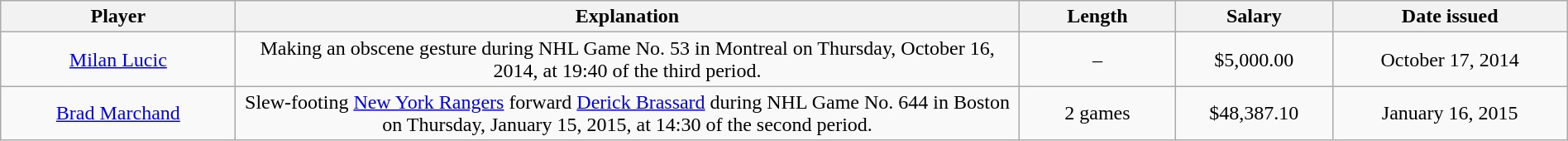<table class="wikitable" style="width:100%; text-align:center;">
<tr>
<th style="width:15%;">Player</th>
<th style="width:50%;">Explanation</th>
<th style="width:10%;">Length</th>
<th style="width:10%;">Salary</th>
<th style="width:15%;">Date issued</th>
</tr>
<tr>
<td><a href='#'>Milan Lucic</a></td>
<td>Making an obscene gesture during NHL Game No. 53 in Montreal on Thursday, October 16, 2014, at 19:40 of the third period.</td>
<td>–</td>
<td>$5,000.00</td>
<td>October 17, 2014</td>
</tr>
<tr>
<td><a href='#'>Brad Marchand</a></td>
<td>Slew-footing <a href='#'>New York Rangers</a> forward <a href='#'>Derick Brassard</a> during NHL Game No. 644 in Boston on Thursday, January 15, 2015, at 14:30 of the second period.</td>
<td>2 games</td>
<td>$48,387.10</td>
<td>January 16, 2015</td>
</tr>
</table>
